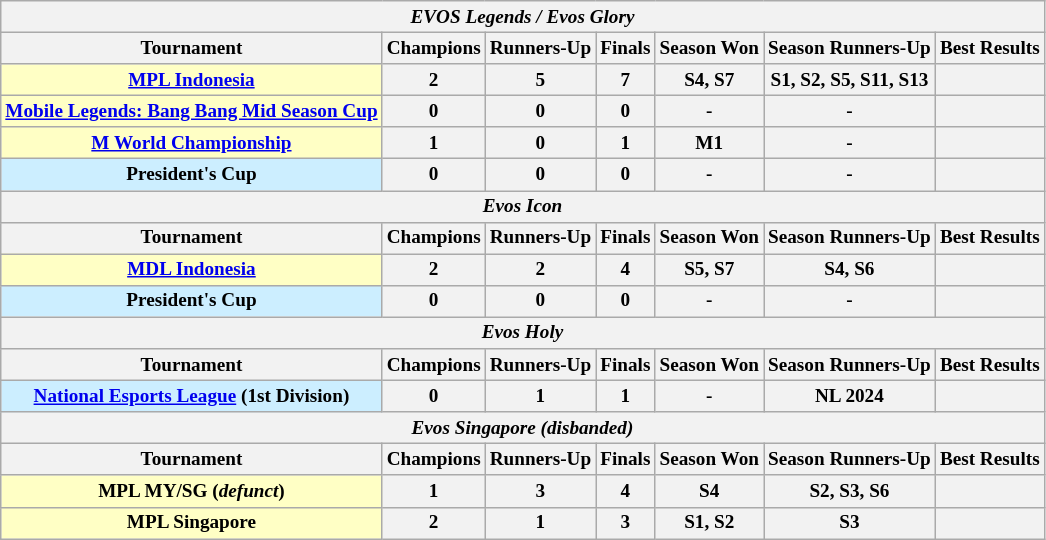<table class="wikitable" style="font-size:80%; text-align:center;" |+>
<tr>
<th colspan="7"> <em>EVOS Legends / Evos Glory</em></th>
</tr>
<tr>
<th>Tournament</th>
<th>Champions</th>
<th>Runners-Up</th>
<th>Finals</th>
<th>Season Won</th>
<th>Season Runners-Up</th>
<th>Best Results</th>
</tr>
<tr>
<th style="background-color:#FFFFC5;"><a href='#'>MPL Indonesia</a></th>
<th>2</th>
<th>5</th>
<th>7</th>
<th>S4, S7</th>
<th>S1, S2, S5, S11, S13</th>
<th></th>
</tr>
<tr>
<th style="background-color:#FFFFC5;"><a href='#'>Mobile Legends: Bang Bang Mid Season Cup</a></th>
<th>0</th>
<th>0</th>
<th>0</th>
<th>-</th>
<th>-</th>
<th></th>
</tr>
<tr>
<th style="background-color:#FFFFC5;"><a href='#'>M World Championship</a></th>
<th>1</th>
<th>0</th>
<th>1</th>
<th>M1</th>
<th>-</th>
<th></th>
</tr>
<tr>
<th style="background-color:#CCEEFF;">President's Cup</th>
<th>0</th>
<th>0</th>
<th>0</th>
<th>-</th>
<th>-</th>
<th></th>
</tr>
<tr>
<th colspan="7" style="background-color:#f2f2f2;"> <em>Evos Icon</em></th>
</tr>
<tr>
<th>Tournament</th>
<th>Champions</th>
<th>Runners-Up</th>
<th>Finals</th>
<th>Season Won</th>
<th>Season Runners-Up</th>
<th>Best Results</th>
</tr>
<tr>
<th style="background-color:#FFFFC5;"><a href='#'> MDL Indonesia</a></th>
<th>2</th>
<th>2</th>
<th>4</th>
<th>S5, S7</th>
<th>S4, S6</th>
<th></th>
</tr>
<tr>
<th style="background-color:#CCEEFF;">President's Cup</th>
<th>0</th>
<th>0</th>
<th>0</th>
<th>-</th>
<th>-</th>
<th></th>
</tr>
<tr>
<th colspan="7" style="background-color:#f2f2f2;"> <em>Evos Holy</em></th>
</tr>
<tr>
<th>Tournament</th>
<th>Champions</th>
<th>Runners-Up</th>
<th>Finals</th>
<th>Season Won</th>
<th>Season Runners-Up</th>
<th>Best Results</th>
</tr>
<tr>
<th style="background-color:#CCEEFF;"><a href='#'>National Esports League</a> (1st Division)</th>
<th>0</th>
<th>1</th>
<th>1</th>
<th>-</th>
<th>NL 2024</th>
<th></th>
</tr>
<tr>
<th colspan="7" style="background-color:#f2f2f2;"> <em>Evos Singapore (disbanded)</em></th>
</tr>
<tr>
<th>Tournament</th>
<th>Champions</th>
<th>Runners-Up</th>
<th>Finals</th>
<th>Season Won</th>
<th>Season Runners-Up</th>
<th>Best Results</th>
</tr>
<tr>
<th style="background-color:#FFFFC5;">MPL MY/SG (<em>defunct</em>)</th>
<th>1</th>
<th>3</th>
<th>4</th>
<th>S4</th>
<th>S2, S3, S6</th>
<th></th>
</tr>
<tr>
<th style="background-color:#FFFFC5;">MPL Singapore</th>
<th>2</th>
<th>1</th>
<th>3</th>
<th>S1, S2</th>
<th>S3</th>
<th></th>
</tr>
</table>
